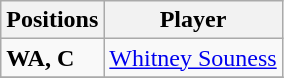<table class="wikitable collapsible">
<tr>
<th>Positions</th>
<th>Player</th>
</tr>
<tr>
<td><strong>WA, C</strong></td>
<td><a href='#'>Whitney Souness</a></td>
</tr>
<tr>
</tr>
</table>
